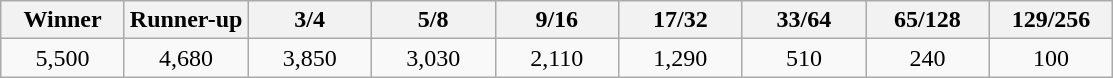<table class="wikitable" style="text-align:center">
<tr>
<th width="75">Winner</th>
<th width="75">Runner-up</th>
<th width="75">3/4</th>
<th width="75">5/8</th>
<th width="75">9/16</th>
<th width="75">17/32</th>
<th width="75">33/64</th>
<th width="75">65/128</th>
<th width="75">129/256</th>
</tr>
<tr>
<td>5,500</td>
<td>4,680</td>
<td>3,850</td>
<td>3,030</td>
<td>2,110</td>
<td>1,290</td>
<td>510</td>
<td>240</td>
<td>100</td>
</tr>
</table>
